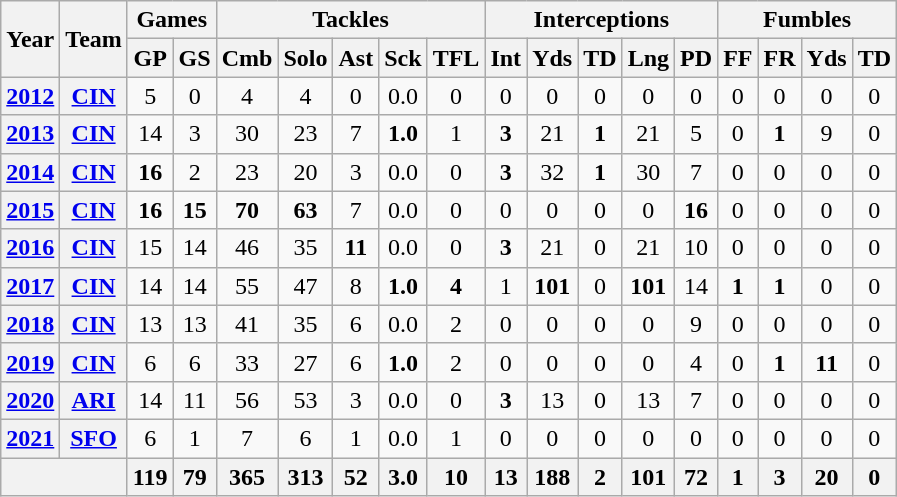<table class="wikitable" style="text-align:center">
<tr>
<th rowspan="2">Year</th>
<th rowspan="2">Team</th>
<th colspan="2">Games</th>
<th colspan="5">Tackles</th>
<th colspan="5">Interceptions</th>
<th colspan="4">Fumbles</th>
</tr>
<tr>
<th>GP</th>
<th>GS</th>
<th>Cmb</th>
<th>Solo</th>
<th>Ast</th>
<th>Sck</th>
<th>TFL</th>
<th>Int</th>
<th>Yds</th>
<th>TD</th>
<th>Lng</th>
<th>PD</th>
<th>FF</th>
<th>FR</th>
<th>Yds</th>
<th>TD</th>
</tr>
<tr>
<th><a href='#'>2012</a></th>
<th><a href='#'>CIN</a></th>
<td>5</td>
<td>0</td>
<td>4</td>
<td>4</td>
<td>0</td>
<td>0.0</td>
<td>0</td>
<td>0</td>
<td>0</td>
<td>0</td>
<td>0</td>
<td>0</td>
<td>0</td>
<td>0</td>
<td>0</td>
<td>0</td>
</tr>
<tr>
<th><a href='#'>2013</a></th>
<th><a href='#'>CIN</a></th>
<td>14</td>
<td>3</td>
<td>30</td>
<td>23</td>
<td>7</td>
<td><strong>1.0</strong></td>
<td>1</td>
<td><strong>3</strong></td>
<td>21</td>
<td><strong>1</strong></td>
<td>21</td>
<td>5</td>
<td>0</td>
<td><strong>1</strong></td>
<td>9</td>
<td>0</td>
</tr>
<tr>
<th><a href='#'>2014</a></th>
<th><a href='#'>CIN</a></th>
<td><strong>16</strong></td>
<td>2</td>
<td>23</td>
<td>20</td>
<td>3</td>
<td>0.0</td>
<td>0</td>
<td><strong>3</strong></td>
<td>32</td>
<td><strong>1</strong></td>
<td>30</td>
<td>7</td>
<td>0</td>
<td>0</td>
<td>0</td>
<td>0</td>
</tr>
<tr>
<th><a href='#'>2015</a></th>
<th><a href='#'>CIN</a></th>
<td><strong>16</strong></td>
<td><strong>15</strong></td>
<td><strong>70</strong></td>
<td><strong>63</strong></td>
<td>7</td>
<td>0.0</td>
<td>0</td>
<td>0</td>
<td>0</td>
<td>0</td>
<td>0</td>
<td><strong>16</strong></td>
<td>0</td>
<td>0</td>
<td>0</td>
<td>0</td>
</tr>
<tr>
<th><a href='#'>2016</a></th>
<th><a href='#'>CIN</a></th>
<td>15</td>
<td>14</td>
<td>46</td>
<td>35</td>
<td><strong>11</strong></td>
<td>0.0</td>
<td>0</td>
<td><strong>3</strong></td>
<td>21</td>
<td>0</td>
<td>21</td>
<td>10</td>
<td>0</td>
<td>0</td>
<td>0</td>
<td>0</td>
</tr>
<tr>
<th><a href='#'>2017</a></th>
<th><a href='#'>CIN</a></th>
<td>14</td>
<td>14</td>
<td>55</td>
<td>47</td>
<td>8</td>
<td><strong>1.0</strong></td>
<td><strong>4</strong></td>
<td>1</td>
<td><strong>101</strong></td>
<td>0</td>
<td><strong>101</strong></td>
<td>14</td>
<td><strong>1</strong></td>
<td><strong>1</strong></td>
<td>0</td>
<td>0</td>
</tr>
<tr>
<th><a href='#'>2018</a></th>
<th><a href='#'>CIN</a></th>
<td>13</td>
<td>13</td>
<td>41</td>
<td>35</td>
<td>6</td>
<td>0.0</td>
<td>2</td>
<td>0</td>
<td>0</td>
<td>0</td>
<td>0</td>
<td>9</td>
<td>0</td>
<td>0</td>
<td>0</td>
<td>0</td>
</tr>
<tr>
<th><a href='#'>2019</a></th>
<th><a href='#'>CIN</a></th>
<td>6</td>
<td>6</td>
<td>33</td>
<td>27</td>
<td>6</td>
<td><strong>1.0</strong></td>
<td>2</td>
<td>0</td>
<td>0</td>
<td>0</td>
<td>0</td>
<td>4</td>
<td>0</td>
<td><strong>1</strong></td>
<td><strong>11</strong></td>
<td>0</td>
</tr>
<tr>
<th><a href='#'>2020</a></th>
<th><a href='#'>ARI</a></th>
<td>14</td>
<td>11</td>
<td>56</td>
<td>53</td>
<td>3</td>
<td>0.0</td>
<td>0</td>
<td><strong>3</strong></td>
<td>13</td>
<td>0</td>
<td>13</td>
<td>7</td>
<td>0</td>
<td>0</td>
<td>0</td>
<td>0</td>
</tr>
<tr>
<th><a href='#'>2021</a></th>
<th><a href='#'>SFO</a></th>
<td>6</td>
<td>1</td>
<td>7</td>
<td>6</td>
<td>1</td>
<td>0.0</td>
<td>1</td>
<td>0</td>
<td>0</td>
<td>0</td>
<td>0</td>
<td>0</td>
<td>0</td>
<td>0</td>
<td>0</td>
<td>0</td>
</tr>
<tr>
<th colspan="2"></th>
<th>119</th>
<th>79</th>
<th>365</th>
<th>313</th>
<th>52</th>
<th>3.0</th>
<th>10</th>
<th>13</th>
<th>188</th>
<th>2</th>
<th>101</th>
<th>72</th>
<th>1</th>
<th>3</th>
<th>20</th>
<th>0</th>
</tr>
</table>
